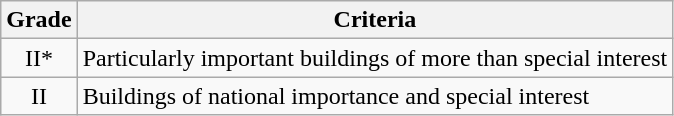<table class="wikitable">
<tr>
<th>Grade</th>
<th>Criteria</th>
</tr>
<tr>
<td align="center" >II*</td>
<td>Particularly important buildings of more than special interest</td>
</tr>
<tr>
<td align="center" >II</td>
<td>Buildings of national importance and special interest</td>
</tr>
</table>
